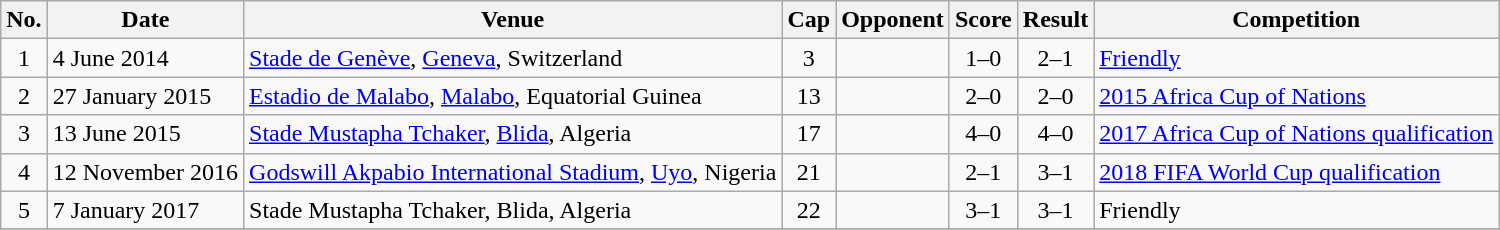<table class="wikitable sortable">
<tr>
<th scope="col">No.</th>
<th scope="col">Date</th>
<th scope="col">Venue</th>
<th scope="col">Cap</th>
<th scope="col">Opponent</th>
<th scope="col">Score</th>
<th scope="col">Result</th>
<th scope="col">Competition</th>
</tr>
<tr>
<td align="center">1</td>
<td>4 June 2014</td>
<td><a href='#'>Stade de Genève</a>, <a href='#'>Geneva</a>, Switzerland</td>
<td align="center">3</td>
<td></td>
<td align="center">1–0</td>
<td align="center">2–1</td>
<td><a href='#'>Friendly</a></td>
</tr>
<tr>
<td align="center">2</td>
<td>27 January 2015</td>
<td><a href='#'>Estadio de Malabo</a>, <a href='#'>Malabo</a>, Equatorial Guinea</td>
<td align="center">13</td>
<td></td>
<td align="center">2–0</td>
<td align="center">2–0</td>
<td><a href='#'>2015 Africa Cup of Nations</a></td>
</tr>
<tr>
<td align="center">3</td>
<td>13 June 2015</td>
<td><a href='#'>Stade Mustapha Tchaker</a>, <a href='#'>Blida</a>, Algeria</td>
<td align="center">17</td>
<td></td>
<td align="center">4–0</td>
<td align="center">4–0</td>
<td><a href='#'>2017 Africa Cup of Nations qualification</a></td>
</tr>
<tr>
<td align="center">4</td>
<td>12 November 2016</td>
<td><a href='#'>Godswill Akpabio International Stadium</a>, <a href='#'>Uyo</a>, Nigeria</td>
<td align="center">21</td>
<td></td>
<td align="center">2–1</td>
<td align="center">3–1</td>
<td><a href='#'>2018 FIFA World Cup qualification</a></td>
</tr>
<tr>
<td align="center">5</td>
<td>7 January 2017</td>
<td>Stade Mustapha Tchaker, Blida, Algeria</td>
<td align="center">22</td>
<td></td>
<td align="center">3–1</td>
<td align="center">3–1</td>
<td>Friendly</td>
</tr>
<tr>
</tr>
</table>
